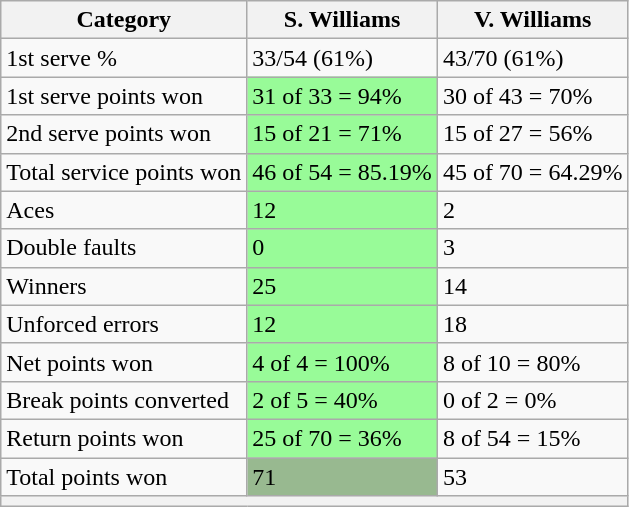<table class="wikitable">
<tr>
<th>Category</th>
<th> S. Williams</th>
<th> V. Williams</th>
</tr>
<tr>
<td>1st serve %</td>
<td>33/54 (61%)</td>
<td>43/70 (61%)</td>
</tr>
<tr>
<td>1st serve points won</td>
<td bgcolor=98FB98>31 of 33 = 94%</td>
<td>30 of 43 = 70%</td>
</tr>
<tr>
<td>2nd serve points won</td>
<td bgcolor=98FB98>15 of 21 = 71%</td>
<td>15 of 27 = 56%</td>
</tr>
<tr>
<td>Total service points won</td>
<td bgcolor=98FB98>46 of 54 = 85.19%</td>
<td>45 of 70 = 64.29%</td>
</tr>
<tr>
<td>Aces</td>
<td bgcolor=98FB98>12</td>
<td>2</td>
</tr>
<tr>
<td>Double faults</td>
<td bgcolor=98FB98>0</td>
<td>3</td>
</tr>
<tr>
<td>Winners</td>
<td bgcolor=98FB98>25</td>
<td>14</td>
</tr>
<tr>
<td>Unforced errors</td>
<td bgcolor=98FB98>12</td>
<td>18</td>
</tr>
<tr>
<td>Net points won</td>
<td bgcolor=98FB98>4 of 4 = 100%</td>
<td>8 of 10 = 80%</td>
</tr>
<tr>
<td>Break points converted</td>
<td bgcolor=98FB98>2 of 5 = 40%</td>
<td>0 of 2 = 0%</td>
</tr>
<tr>
<td>Return points won</td>
<td bgcolor=98FB98>25 of 70 = 36%</td>
<td>8 of 54 = 15%</td>
</tr>
<tr>
<td>Total points won</td>
<td bgcolor=98FB989>71</td>
<td>53</td>
</tr>
<tr>
<th colspan=3></th>
</tr>
</table>
